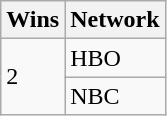<table class="wikitable">
<tr>
<th>Wins</th>
<th>Network</th>
</tr>
<tr>
<td rowspan="2">2</td>
<td>HBO</td>
</tr>
<tr>
<td>NBC</td>
</tr>
</table>
